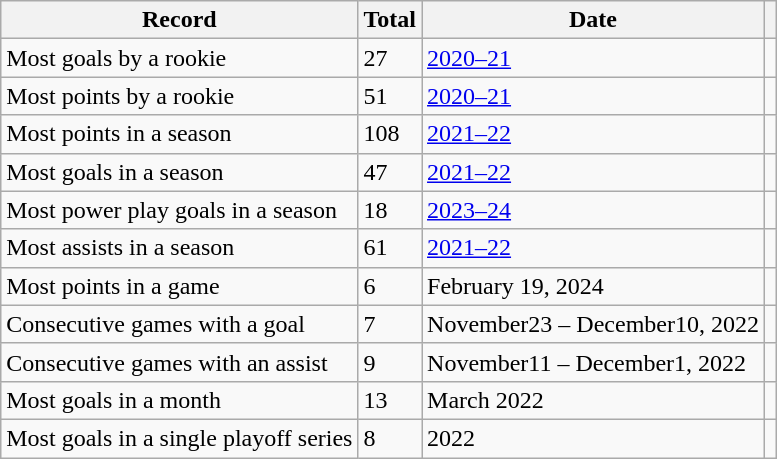<table class="wikitable">
<tr>
<th scope="col">Record</th>
<th scope="col">Total</th>
<th>Date</th>
<th scope="col"></th>
</tr>
<tr>
<td>Most goals by a rookie</td>
<td>27</td>
<td><a href='#'>2020–21</a></td>
<td></td>
</tr>
<tr>
<td>Most points by a rookie</td>
<td>51</td>
<td><a href='#'>2020–21</a></td>
<td></td>
</tr>
<tr>
<td>Most points in a season</td>
<td>108</td>
<td><a href='#'>2021–22</a></td>
<td></td>
</tr>
<tr>
<td>Most goals in a season</td>
<td>47</td>
<td><a href='#'>2021–22</a></td>
<td></td>
</tr>
<tr>
<td>Most power play goals in a season</td>
<td>18</td>
<td><a href='#'>2023–24</a></td>
<td></td>
</tr>
<tr>
<td>Most assists in a season</td>
<td>61</td>
<td><a href='#'>2021–22</a></td>
<td></td>
</tr>
<tr>
<td>Most points in a game</td>
<td>6</td>
<td>February 19, 2024</td>
<td></td>
</tr>
<tr>
<td>Consecutive games with a goal</td>
<td>7</td>
<td>November23 – December10, 2022</td>
<td></td>
</tr>
<tr>
<td>Consecutive games with an assist</td>
<td>9</td>
<td>November11 – December1, 2022</td>
<td></td>
</tr>
<tr>
<td>Most goals in a month</td>
<td>13</td>
<td>March 2022</td>
<td></td>
</tr>
<tr>
<td>Most goals in a single playoff series</td>
<td>8</td>
<td>2022</td>
<td></td>
</tr>
</table>
